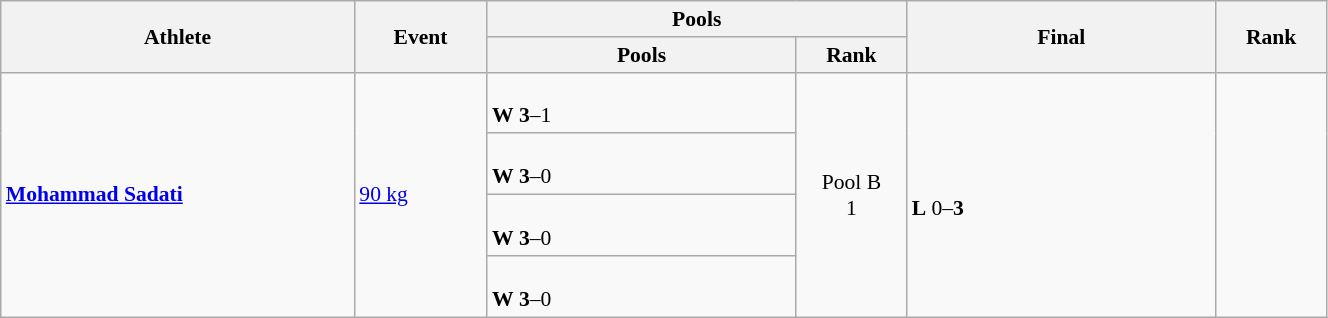<table class="wikitable" width="70%" style="text-align:left; font-size:90%">
<tr>
<th rowspan="2" width="16%">Athlete</th>
<th rowspan="2" width="6%">Event</th>
<th colspan="2">Pools</th>
<th rowspan="2" width="14%">Final</th>
<th rowspan="2" width="5%">Rank</th>
</tr>
<tr>
<th width="14%">Pools</th>
<th width="5%">Rank</th>
</tr>
<tr>
<td rowspan=4><strong><a href='#'>Mohammad Sadati</a></strong></td>
<td rowspan=4><a href='#'>90 kg</a></td>
<td><br><strong>W</strong> <strong>3</strong>–1</td>
<td rowspan=4 align=center>Pool B<br>1 <strong></strong></td>
<td rowspan=4><br><strong>L</strong> 0–<strong>3</strong></td>
<td rowspan=4 align=center></td>
</tr>
<tr>
<td><br><strong>W</strong> <strong>3</strong>–0</td>
</tr>
<tr>
<td><br><strong>W</strong> <strong>3</strong>–0</td>
</tr>
<tr>
<td><br><strong>W</strong> <strong>3</strong>–0</td>
</tr>
</table>
